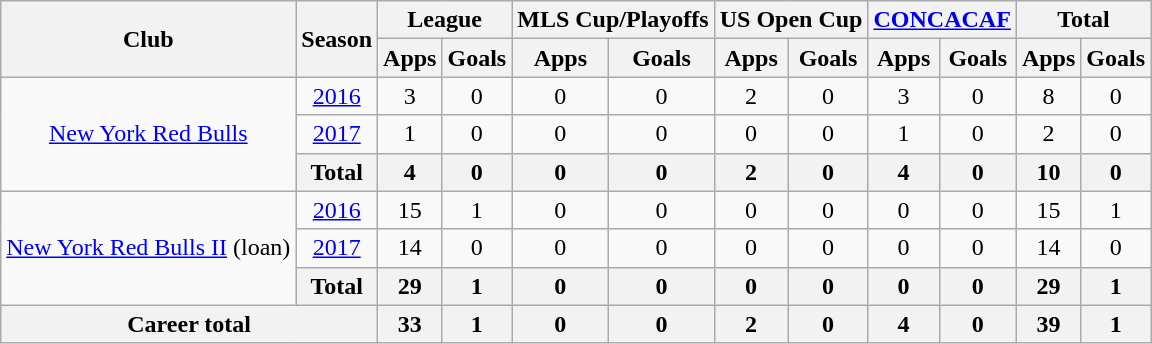<table class="wikitable" style="text-align: center;">
<tr>
<th rowspan="2">Club</th>
<th rowspan="2">Season</th>
<th colspan="2">League</th>
<th colspan="2">MLS Cup/Playoffs</th>
<th colspan="2">US Open Cup</th>
<th colspan="2"><a href='#'>CONCACAF</a></th>
<th colspan="2">Total</th>
</tr>
<tr>
<th>Apps</th>
<th>Goals</th>
<th>Apps</th>
<th>Goals</th>
<th>Apps</th>
<th>Goals</th>
<th>Apps</th>
<th>Goals</th>
<th>Apps</th>
<th>Goals</th>
</tr>
<tr>
<td rowspan="3"><a href='#'>New York Red Bulls</a></td>
<td><a href='#'>2016</a></td>
<td>3</td>
<td>0</td>
<td>0</td>
<td>0</td>
<td>2</td>
<td>0</td>
<td>3</td>
<td>0</td>
<td>8</td>
<td>0</td>
</tr>
<tr>
<td><a href='#'>2017</a></td>
<td>1</td>
<td>0</td>
<td>0</td>
<td>0</td>
<td>0</td>
<td>0</td>
<td>1</td>
<td>0</td>
<td>2</td>
<td>0</td>
</tr>
<tr>
<th>Total</th>
<th>4</th>
<th>0</th>
<th>0</th>
<th>0</th>
<th>2</th>
<th>0</th>
<th>4</th>
<th>0</th>
<th>10</th>
<th>0</th>
</tr>
<tr>
<td rowspan="3"><a href='#'>New York Red Bulls II</a> (loan)</td>
<td><a href='#'>2016</a></td>
<td>15</td>
<td>1</td>
<td>0</td>
<td>0</td>
<td>0</td>
<td>0</td>
<td>0</td>
<td>0</td>
<td>15</td>
<td>1</td>
</tr>
<tr>
<td><a href='#'>2017</a></td>
<td>14</td>
<td>0</td>
<td>0</td>
<td>0</td>
<td>0</td>
<td>0</td>
<td>0</td>
<td>0</td>
<td>14</td>
<td>0</td>
</tr>
<tr>
<th>Total</th>
<th>29</th>
<th>1</th>
<th>0</th>
<th>0</th>
<th>0</th>
<th>0</th>
<th>0</th>
<th>0</th>
<th>29</th>
<th>1</th>
</tr>
<tr>
<th colspan="2">Career total</th>
<th>33</th>
<th>1</th>
<th>0</th>
<th>0</th>
<th>2</th>
<th>0</th>
<th>4</th>
<th>0</th>
<th>39</th>
<th>1</th>
</tr>
</table>
